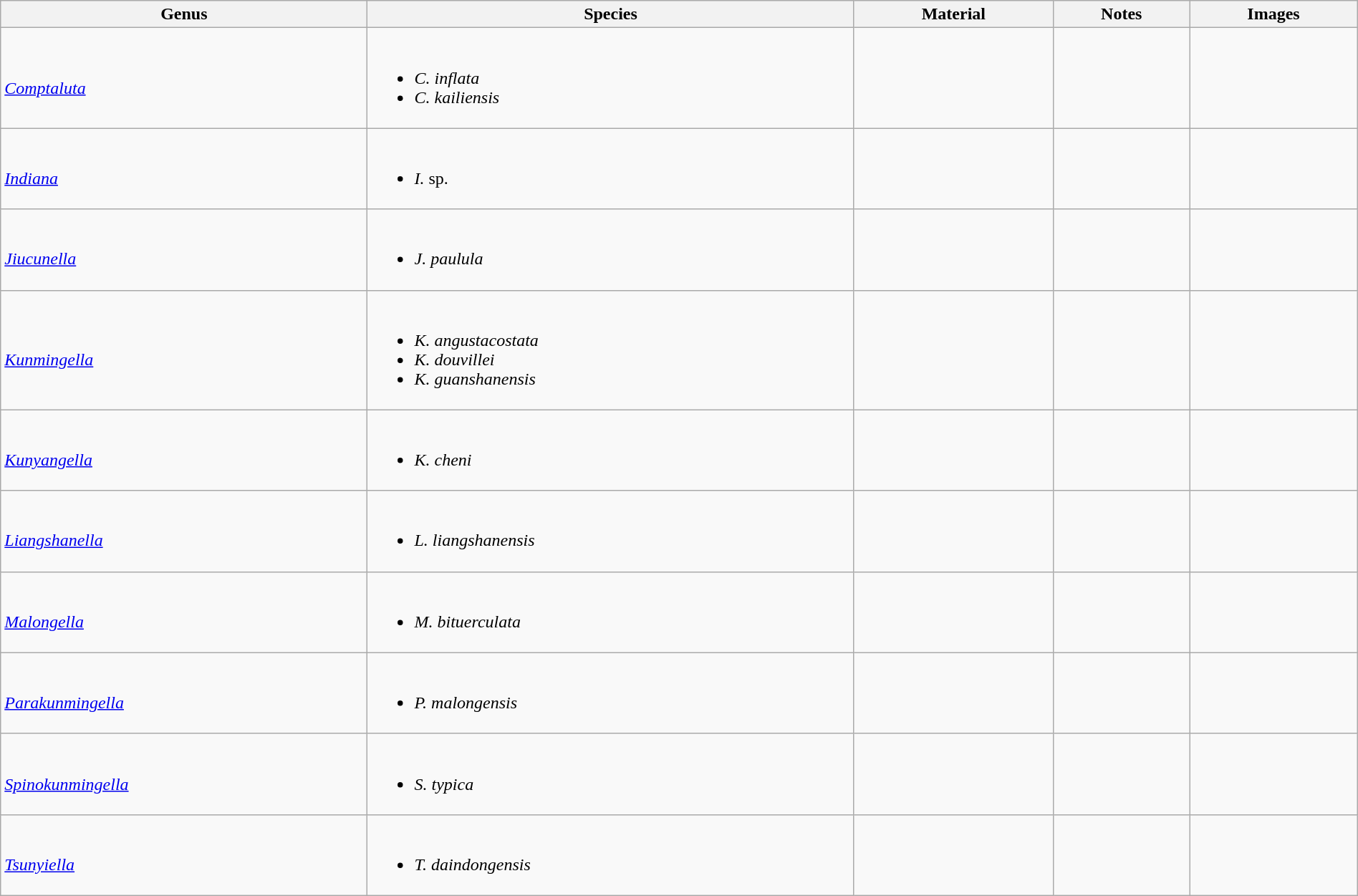<table class="wikitable" style="margin:auto;width:100%;">
<tr>
<th>Genus</th>
<th>Species</th>
<th>Material</th>
<th>Notes</th>
<th>Images</th>
</tr>
<tr>
<td><br><em><a href='#'>Comptaluta</a></em></td>
<td><br><ul><li><em>C. inflata</em></li><li><em>C. kailiensis</em></li></ul></td>
<td></td>
<td></td>
<td></td>
</tr>
<tr>
<td><br><em><a href='#'>Indiana</a></em></td>
<td><br><ul><li><em>I.</em> sp.</li></ul></td>
<td></td>
<td></td>
<td><br></td>
</tr>
<tr>
<td><br><em><a href='#'>Jiucunella</a></em></td>
<td><br><ul><li><em>J. paulula</em></li></ul></td>
<td></td>
<td></td>
<td></td>
</tr>
<tr>
<td><br><em><a href='#'>Kunmingella</a></em></td>
<td><br><ul><li><em>K. angustacostata</em></li><li><em>K. douvillei</em></li><li><em>K. guanshanensis</em></li></ul></td>
<td></td>
<td></td>
<td></td>
</tr>
<tr>
<td><br><em><a href='#'>Kunyangella</a></em></td>
<td><br><ul><li><em>K. cheni</em></li></ul></td>
<td></td>
<td></td>
<td></td>
</tr>
<tr>
<td><br><em><a href='#'>Liangshanella</a></em></td>
<td><br><ul><li><em>L. liangshanensis</em></li></ul></td>
<td></td>
<td></td>
<td></td>
</tr>
<tr>
<td><br><em><a href='#'>Malongella</a></em></td>
<td><br><ul><li><em>M. bituerculata</em></li></ul></td>
<td></td>
<td></td>
<td></td>
</tr>
<tr>
<td><br><em><a href='#'>Parakunmingella</a></em></td>
<td><br><ul><li><em>P. malongensis</em></li></ul></td>
<td></td>
<td></td>
<td></td>
</tr>
<tr>
<td><br><em><a href='#'>Spinokunmingella</a></em></td>
<td><br><ul><li><em>S. typica</em></li></ul></td>
<td></td>
<td></td>
<td></td>
</tr>
<tr>
<td><br><em><a href='#'>Tsunyiella</a></em></td>
<td><br><ul><li><em>T. daindongensis</em></li></ul></td>
<td></td>
<td></td>
<td></td>
</tr>
</table>
